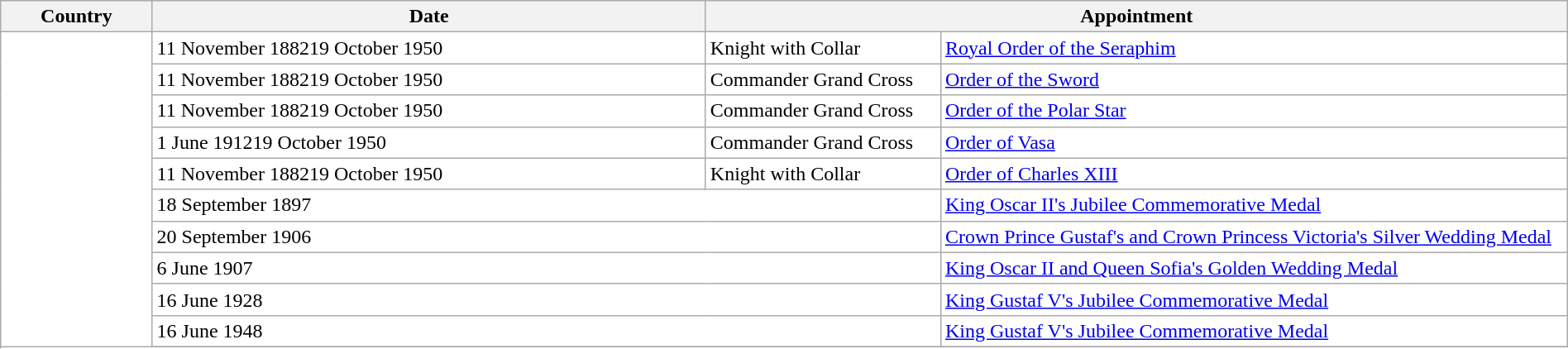<table class="wikitable" style="background-color:white;" border="1" width="100%">
<tr>
<th>Country</th>
<th>Date</th>
<th width="55%" colspan="2">Appointment</th>
</tr>
<tr>
<td rowspan=15></td>
<td>11 November 188219 October 1950</td>
<td width="15%">Knight with Collar</td>
<td><a href='#'>Royal Order of the Seraphim</a> </td>
</tr>
<tr>
<td>11 November 188219 October 1950</td>
<td width="15%">Commander Grand Cross</td>
<td><a href='#'>Order of the Sword</a> </td>
</tr>
<tr>
<td>11 November 188219 October 1950</td>
<td width="15%">Commander Grand Cross</td>
<td><a href='#'>Order of the Polar Star</a> </td>
</tr>
<tr>
<td>1 June 191219 October 1950</td>
<td width="15%">Commander Grand Cross</td>
<td><a href='#'>Order of Vasa</a> </td>
</tr>
<tr>
<td>11 November 188219 October 1950</td>
<td width="15%">Knight with Collar</td>
<td><a href='#'>Order of Charles XIII</a> </td>
</tr>
<tr>
<td colspan=2>18 September 1897</td>
<td><a href='#'>King Oscar II's Jubilee Commemorative Medal</a> </td>
</tr>
<tr>
<td colspan=2>20 September 1906</td>
<td><a href='#'>Crown Prince Gustaf's and Crown Princess Victoria's Silver Wedding Medal</a> </td>
</tr>
<tr>
<td colspan=2>6 June 1907</td>
<td><a href='#'>King Oscar II and Queen Sofia's Golden Wedding Medal</a> </td>
</tr>
<tr>
<td colspan=2>16 June 1928</td>
<td><a href='#'>King Gustaf V's Jubilee Commemorative Medal</a> </td>
</tr>
<tr>
<td colspan=2>16 June 1948</td>
<td><a href='#'>King Gustaf V's Jubilee Commemorative Medal</a> </td>
</tr>
<tr>
</tr>
</table>
